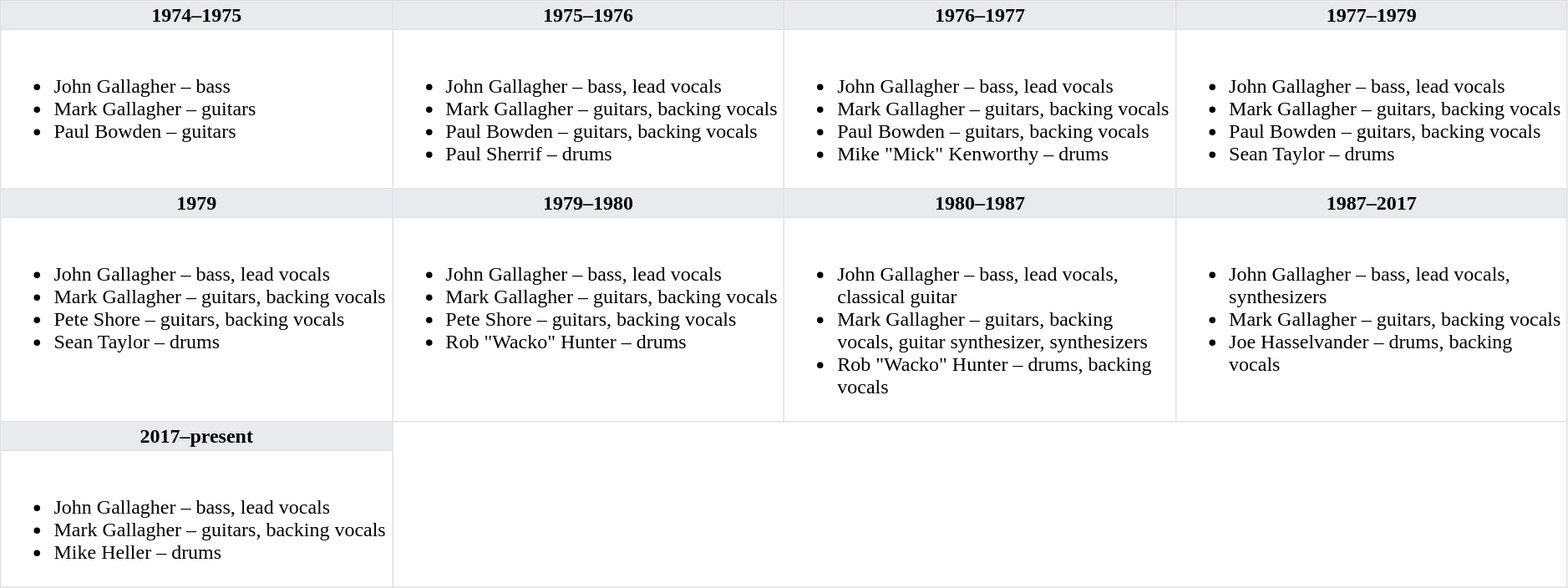<table class="toccolours" border=1 cellpadding=2 cellspacing=0 style="float: width: 375px; margin: 0 0 1em 1em; border-collapse: collapse; border: 1px solid #E2E2E2;" width=99%>
<tr>
<th bgcolor="#E7EBEE" valign=top width=25%>1974–1975</th>
<th bgcolor="#E7EBEE" valign=top width=25%>1975–1976</th>
<th bgcolor="#E7EBEE" valign=top width=25%>1976–1977</th>
<th bgcolor="#E7EBEE" valign=top width=25%>1977–1979</th>
</tr>
<tr>
<td valign=top><br><ul><li>John Gallagher – bass</li><li>Mark Gallagher – guitars</li><li>Paul Bowden – guitars</li></ul></td>
<td valign=top><br><ul><li>John Gallagher – bass, lead vocals</li><li>Mark Gallagher – guitars, backing vocals</li><li>Paul Bowden – guitars, backing vocals</li><li>Paul Sherrif – drums</li></ul></td>
<td valign=top><br><ul><li>John Gallagher – bass, lead vocals</li><li>Mark Gallagher – guitars, backing vocals</li><li>Paul Bowden – guitars, backing vocals</li><li>Mike "Mick" Kenworthy – drums</li></ul></td>
<td valign=top><br><ul><li>John Gallagher – bass, lead vocals</li><li>Mark Gallagher – guitars, backing vocals</li><li>Paul Bowden – guitars, backing vocals</li><li>Sean Taylor – drums</li></ul></td>
</tr>
<tr>
<th bgcolor="#E7EBEE" valign=top width=25%>1979</th>
<th bgcolor="#E7EBEE" valign=top width=25%>1979–1980</th>
<th bgcolor="#E7EBEE" valign=top width=25%>1980–1987</th>
<th bgcolor="#E7EBEE" valign=top width=25%>1987–2017</th>
</tr>
<tr>
<td valign=top><br><ul><li>John Gallagher – bass, lead vocals</li><li>Mark Gallagher – guitars, backing vocals</li><li>Pete Shore – guitars, backing vocals</li><li>Sean Taylor – drums</li></ul></td>
<td valign=top><br><ul><li>John Gallagher – bass, lead vocals</li><li>Mark Gallagher – guitars, backing vocals</li><li>Pete Shore – guitars, backing vocals</li><li>Rob "Wacko" Hunter – drums</li></ul></td>
<td valign=top><br><ul><li>John Gallagher – bass, lead vocals, classical guitar</li><li>Mark Gallagher – guitars, backing vocals, guitar synthesizer, synthesizers</li><li>Rob "Wacko" Hunter – drums, backing vocals</li></ul></td>
<td valign=top><br><ul><li>John Gallagher – bass, lead vocals, synthesizers</li><li>Mark Gallagher – guitars, backing vocals</li><li>Joe Hasselvander – drums, backing vocals</li></ul></td>
</tr>
<tr>
<th bgcolor="#E7EBEE" valign=top width=25%>2017–present</th>
</tr>
<tr>
<td valign=top><br><ul><li>John Gallagher – bass, lead vocals</li><li>Mark Gallagher – guitars, backing vocals</li><li>Mike Heller – drums</li></ul></td>
</tr>
</table>
